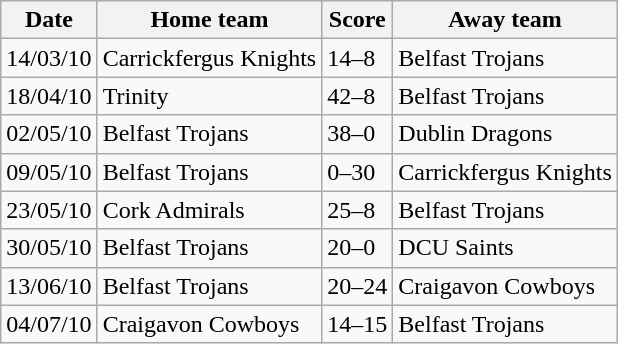<table class="wikitable">
<tr>
<th>Date</th>
<th>Home team</th>
<th>Score</th>
<th>Away team</th>
</tr>
<tr>
<td>14/03/10</td>
<td>Carrickfergus Knights</td>
<td>14–8</td>
<td>Belfast Trojans</td>
</tr>
<tr>
<td>18/04/10</td>
<td>Trinity</td>
<td>42–8</td>
<td>Belfast Trojans</td>
</tr>
<tr>
<td>02/05/10</td>
<td>Belfast Trojans</td>
<td>38–0</td>
<td>Dublin Dragons</td>
</tr>
<tr>
<td>09/05/10</td>
<td>Belfast Trojans</td>
<td>0–30</td>
<td>Carrickfergus Knights</td>
</tr>
<tr>
<td>23/05/10</td>
<td>Cork Admirals</td>
<td>25–8</td>
<td>Belfast Trojans</td>
</tr>
<tr>
<td>30/05/10</td>
<td>Belfast Trojans</td>
<td>20–0</td>
<td>DCU Saints</td>
</tr>
<tr>
<td>13/06/10</td>
<td>Belfast Trojans</td>
<td>20–24</td>
<td>Craigavon Cowboys</td>
</tr>
<tr>
<td>04/07/10</td>
<td>Craigavon Cowboys</td>
<td>14–15</td>
<td>Belfast Trojans</td>
</tr>
</table>
